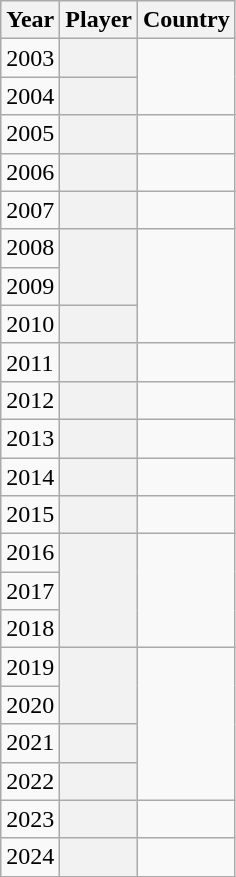<table class="wikitable sortable plainrowheaders">
<tr>
<th scope="col">Year</th>
<th scope="col">Player</th>
<th scope="col">Country</th>
</tr>
<tr>
<td>2003</td>
<th scope="row"></th>
<td rowspan="2"></td>
</tr>
<tr>
<td>2004</td>
<th scope="row"></th>
</tr>
<tr>
<td>2005</td>
<th scope="row"></th>
<td></td>
</tr>
<tr>
<td>2006</td>
<th scope="row"></th>
<td></td>
</tr>
<tr>
<td>2007</td>
<th scope="row"></th>
<td></td>
</tr>
<tr>
<td>2008</td>
<th rowspan="2" scope="row"></th>
<td rowspan="3"></td>
</tr>
<tr>
<td>2009</td>
</tr>
<tr>
<td>2010</td>
<th scope="row"></th>
</tr>
<tr>
<td>2011</td>
<th scope="row"></th>
<td></td>
</tr>
<tr>
<td>2012</td>
<th scope="row"></th>
<td></td>
</tr>
<tr>
<td>2013</td>
<th scope="row"></th>
<td></td>
</tr>
<tr>
<td>2014</td>
<th scope="row"></th>
<td></td>
</tr>
<tr>
<td>2015</td>
<th scope="row"></th>
<td></td>
</tr>
<tr>
<td>2016</td>
<th rowspan="3" scope="row"></th>
<td rowspan="3"></td>
</tr>
<tr>
<td>2017</td>
</tr>
<tr>
<td>2018</td>
</tr>
<tr>
<td>2019</td>
<th rowspan="2" scope="row"></th>
<td rowspan="4"></td>
</tr>
<tr>
<td>2020</td>
</tr>
<tr>
<td>2021</td>
<th scope="row"></th>
</tr>
<tr>
<td>2022</td>
<th scope="row"></th>
</tr>
<tr>
<td>2023</td>
<th scope="row"></th>
<td></td>
</tr>
<tr>
<td>2024</td>
<th scope="row"></th>
<td></td>
</tr>
</table>
